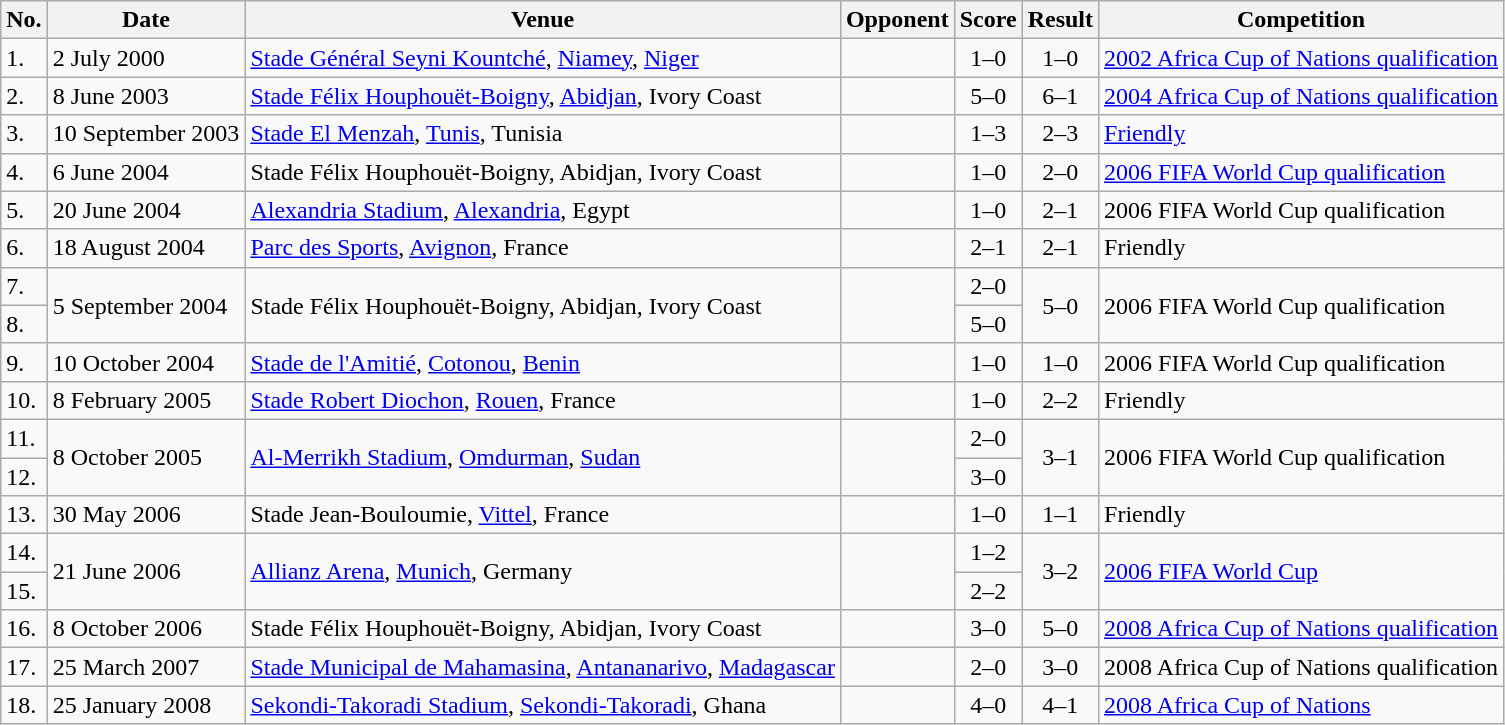<table class="wikitable">
<tr>
<th>No.</th>
<th>Date</th>
<th>Venue</th>
<th>Opponent</th>
<th>Score</th>
<th>Result</th>
<th>Competition</th>
</tr>
<tr>
<td>1.</td>
<td>2 July 2000</td>
<td><a href='#'>Stade Général Seyni Kountché</a>, <a href='#'>Niamey</a>, <a href='#'>Niger</a></td>
<td></td>
<td align=center>1–0</td>
<td align=center>1–0</td>
<td><a href='#'>2002 Africa Cup of Nations qualification</a></td>
</tr>
<tr>
<td>2.</td>
<td>8 June 2003</td>
<td><a href='#'>Stade Félix Houphouët-Boigny</a>, <a href='#'>Abidjan</a>, Ivory Coast</td>
<td></td>
<td align=center>5–0</td>
<td align=center>6–1</td>
<td><a href='#'>2004 Africa Cup of Nations qualification</a></td>
</tr>
<tr>
<td>3.</td>
<td>10 September 2003</td>
<td><a href='#'>Stade El Menzah</a>, <a href='#'>Tunis</a>, Tunisia</td>
<td></td>
<td align=center>1–3</td>
<td align=center>2–3</td>
<td><a href='#'>Friendly</a></td>
</tr>
<tr>
<td>4.</td>
<td>6 June 2004</td>
<td>Stade Félix Houphouët-Boigny, Abidjan, Ivory Coast</td>
<td></td>
<td align=center>1–0</td>
<td align=center>2–0</td>
<td><a href='#'>2006 FIFA World Cup qualification</a></td>
</tr>
<tr>
<td>5.</td>
<td>20 June 2004</td>
<td><a href='#'>Alexandria Stadium</a>, <a href='#'>Alexandria</a>, Egypt</td>
<td></td>
<td align=center>1–0</td>
<td align=center>2–1</td>
<td>2006 FIFA World Cup qualification</td>
</tr>
<tr>
<td>6.</td>
<td>18 August 2004</td>
<td><a href='#'>Parc des Sports</a>, <a href='#'>Avignon</a>, France</td>
<td></td>
<td align=center>2–1</td>
<td align=center>2–1</td>
<td>Friendly</td>
</tr>
<tr>
<td>7.</td>
<td rowspan="2">5 September 2004</td>
<td rowspan="2">Stade Félix Houphouët-Boigny, Abidjan, Ivory Coast</td>
<td rowspan="2"></td>
<td align=center>2–0</td>
<td rowspan="2" style="text-align:center">5–0</td>
<td rowspan="2">2006 FIFA World Cup qualification</td>
</tr>
<tr>
<td>8.</td>
<td align=center>5–0</td>
</tr>
<tr>
<td>9.</td>
<td>10 October 2004</td>
<td><a href='#'>Stade de l'Amitié</a>, <a href='#'>Cotonou</a>, <a href='#'>Benin</a></td>
<td></td>
<td align=center>1–0</td>
<td align=center>1–0</td>
<td>2006 FIFA World Cup qualification</td>
</tr>
<tr>
<td>10.</td>
<td>8 February 2005</td>
<td><a href='#'>Stade Robert Diochon</a>, <a href='#'>Rouen</a>, France</td>
<td></td>
<td align=center>1–0</td>
<td align=center>2–2</td>
<td>Friendly</td>
</tr>
<tr>
<td>11.</td>
<td rowspan="2">8 October 2005</td>
<td rowspan="2"><a href='#'>Al-Merrikh Stadium</a>, <a href='#'>Omdurman</a>, <a href='#'>Sudan</a></td>
<td rowspan="2"></td>
<td align=center>2–0</td>
<td rowspan="2" style="text-align:center">3–1</td>
<td rowspan="2">2006 FIFA World Cup qualification</td>
</tr>
<tr>
<td>12.</td>
<td align=center>3–0</td>
</tr>
<tr>
<td>13.</td>
<td>30 May 2006</td>
<td>Stade Jean-Bouloumie, <a href='#'>Vittel</a>, France</td>
<td></td>
<td align=center>1–0</td>
<td align=center>1–1</td>
<td>Friendly</td>
</tr>
<tr>
<td>14.</td>
<td rowspan="2">21 June 2006</td>
<td rowspan="2"><a href='#'>Allianz Arena</a>, <a href='#'>Munich</a>, Germany</td>
<td rowspan="2"></td>
<td align=center>1–2</td>
<td rowspan="2" style="text-align:center">3–2</td>
<td rowspan="2"><a href='#'>2006 FIFA World Cup</a></td>
</tr>
<tr>
<td>15.</td>
<td align=center>2–2</td>
</tr>
<tr>
<td>16.</td>
<td>8 October 2006</td>
<td>Stade Félix Houphouët-Boigny, Abidjan, Ivory Coast</td>
<td></td>
<td align=center>3–0</td>
<td align=center>5–0</td>
<td><a href='#'>2008 Africa Cup of Nations qualification</a></td>
</tr>
<tr>
<td>17.</td>
<td>25 March 2007</td>
<td><a href='#'>Stade Municipal de Mahamasina</a>, <a href='#'>Antananarivo</a>, <a href='#'>Madagascar</a></td>
<td></td>
<td align=center>2–0</td>
<td align=center>3–0</td>
<td>2008 Africa Cup of Nations qualification</td>
</tr>
<tr>
<td>18.</td>
<td>25 January 2008</td>
<td><a href='#'>Sekondi-Takoradi Stadium</a>, <a href='#'>Sekondi-Takoradi</a>, Ghana</td>
<td></td>
<td align=center>4–0</td>
<td align=center>4–1</td>
<td><a href='#'>2008 Africa Cup of Nations</a></td>
</tr>
</table>
